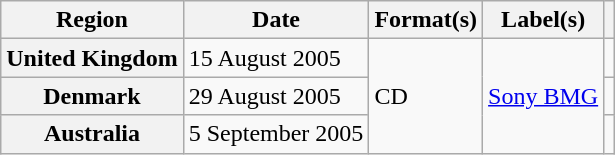<table class="wikitable plainrowheaders">
<tr>
<th scope="col">Region</th>
<th scope="col">Date</th>
<th scope="col">Format(s)</th>
<th scope="col">Label(s)</th>
<th scope="col"></th>
</tr>
<tr>
<th scope="row">United Kingdom</th>
<td>15 August 2005</td>
<td rowspan="3">CD</td>
<td rowspan="3"><a href='#'>Sony BMG</a></td>
<td></td>
</tr>
<tr>
<th scope="row">Denmark</th>
<td>29 August 2005</td>
<td></td>
</tr>
<tr>
<th scope="row">Australia</th>
<td>5 September 2005</td>
<td></td>
</tr>
</table>
